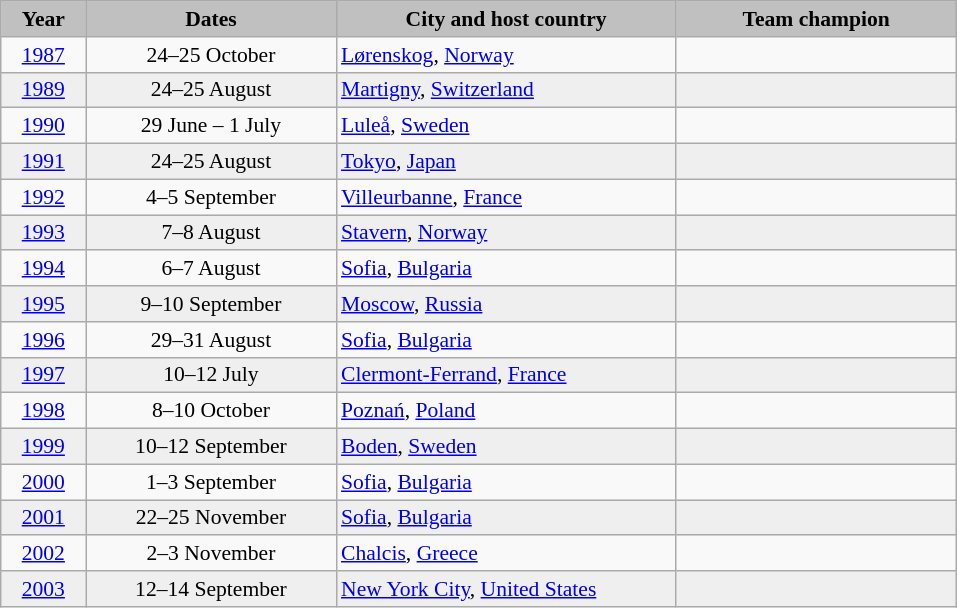<table class="wikitable" style="text-align:center; font-size:90%">
<tr>
<th style="width: 50px; background-color:#C0C0C0">Year</th>
<th style="width: 160px; background-color:#C0C0C0">Dates</th>
<th style="width: 220px; background-color:#C0C0C0">City and host country</th>
<th style="width: 180px; background-color:#C0C0C0">Team champion</th>
</tr>
<tr>
<td><a href='#'>1987</a></td>
<td>24–25 October</td>
<td align="left"> <a href='#'>Lørenskog</a>, <a href='#'>Norway</a></td>
<td align="left"></td>
</tr>
<tr bgcolor="efefef">
<td><a href='#'>1989</a></td>
<td>24–25 August</td>
<td align="left"> <a href='#'>Martigny</a>, <a href='#'>Switzerland</a></td>
<td align="left"></td>
</tr>
<tr>
<td><a href='#'>1990</a></td>
<td>29 June – 1 July</td>
<td align="left"> <a href='#'>Luleå</a>, <a href='#'>Sweden</a></td>
<td align="left"></td>
</tr>
<tr bgcolor="efefef">
<td><a href='#'>1991</a></td>
<td>24–25 August</td>
<td align="left"> <a href='#'>Tokyo</a>, <a href='#'>Japan</a></td>
<td align="left"></td>
</tr>
<tr>
<td><a href='#'>1992</a></td>
<td>4–5 September</td>
<td align="left"> <a href='#'>Villeurbanne</a>, <a href='#'>France</a></td>
<td align="left"></td>
</tr>
<tr bgcolor="efefef">
<td><a href='#'>1993</a></td>
<td>7–8 August</td>
<td align="left"> <a href='#'>Stavern</a>, <a href='#'>Norway</a></td>
<td align="left"></td>
</tr>
<tr>
<td><a href='#'>1994</a></td>
<td>6–7 August</td>
<td align="left"> <a href='#'>Sofia</a>, <a href='#'>Bulgaria</a></td>
<td align="left"></td>
</tr>
<tr bgcolor="efefef">
<td><a href='#'>1995</a></td>
<td>9–10 September</td>
<td align="left"> <a href='#'>Moscow</a>, <a href='#'>Russia</a></td>
<td align="left"></td>
</tr>
<tr>
<td><a href='#'>1996</a></td>
<td>29–31 August</td>
<td align="left"> <a href='#'>Sofia</a>, <a href='#'>Bulgaria</a></td>
<td align="left"></td>
</tr>
<tr bgcolor="efefef">
<td><a href='#'>1997</a></td>
<td>10–12 July</td>
<td align="left"> <a href='#'>Clermont-Ferrand</a>, <a href='#'>France</a></td>
<td align="left"></td>
</tr>
<tr>
<td><a href='#'>1998</a></td>
<td>8–10 October</td>
<td align="left"> <a href='#'>Poznań</a>, <a href='#'>Poland</a></td>
<td align="left"></td>
</tr>
<tr bgcolor="efefef">
<td><a href='#'>1999</a></td>
<td>10–12 September</td>
<td align="left"> <a href='#'>Boden</a>, <a href='#'>Sweden</a></td>
<td align="left"></td>
</tr>
<tr>
<td><a href='#'>2000</a></td>
<td>1–3 September</td>
<td align="left"> <a href='#'>Sofia</a>, <a href='#'>Bulgaria</a></td>
<td align="left"></td>
</tr>
<tr bgcolor="efefef">
<td><a href='#'>2001</a></td>
<td>22–25 November</td>
<td align="left"> <a href='#'>Sofia</a>, <a href='#'>Bulgaria</a></td>
<td align="left"></td>
</tr>
<tr>
<td><a href='#'>2002</a></td>
<td>2–3 November</td>
<td align="left"> <a href='#'>Chalcis</a>, <a href='#'>Greece</a></td>
<td align="left"></td>
</tr>
<tr bgcolor="efefef">
<td><a href='#'>2003</a></td>
<td>12–14 September</td>
<td align="left"> <a href='#'>New York City</a>, <a href='#'>United States</a></td>
<td align="left"></td>
</tr>
</table>
